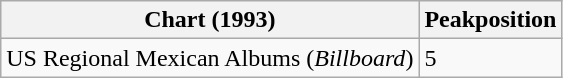<table class="wikitable">
<tr>
<th>Chart (1993)</th>
<th>Peakposition</th>
</tr>
<tr>
<td>US Regional Mexican Albums (<em>Billboard</em>)</td>
<td>5</td>
</tr>
</table>
